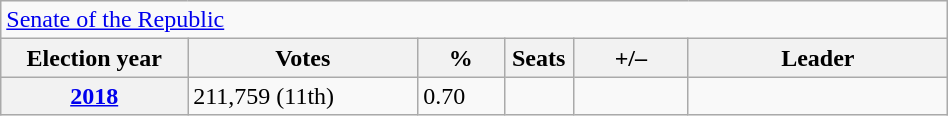<table class=wikitable style="width:50%; border:1px #AAAAFF solid">
<tr>
<td colspan=7><a href='#'>Senate of the Republic</a></td>
</tr>
<tr>
<th width=13%>Election year</th>
<th width=16%>Votes</th>
<th width=6%>%</th>
<th width=1%>Seats</th>
<th width=8%>+/–</th>
<th width=18%>Leader</th>
</tr>
<tr>
<th><a href='#'>2018</a></th>
<td>211,759 (11th)</td>
<td>0.70</td>
<td></td>
<td></td>
<td></td>
</tr>
</table>
